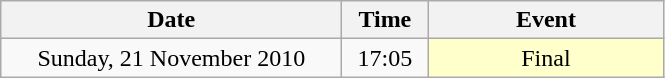<table class = "wikitable" style="text-align:center;">
<tr>
<th width=220>Date</th>
<th width=50>Time</th>
<th width=150>Event</th>
</tr>
<tr>
<td>Sunday, 21 November 2010</td>
<td>17:05</td>
<td bgcolor=ffffcc>Final</td>
</tr>
</table>
